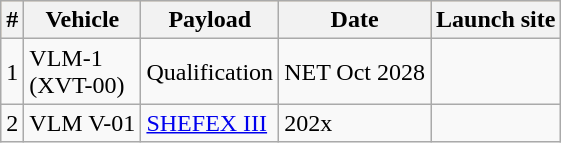<table class="wikitable">
<tr style="background:#ffdead;">
<th>#</th>
<th>Vehicle</th>
<th>Payload</th>
<th>Date</th>
<th>Launch site</th>
</tr>
<tr>
<td>1</td>
<td>VLM-1<br>(XVT-00)</td>
<td>Qualification</td>
<td>NET Oct 2028</td>
<td></td>
</tr>
<tr>
<td>2</td>
<td>VLM V-01</td>
<td><a href='#'>SHEFEX III</a></td>
<td>202x</td>
<td></td>
</tr>
</table>
